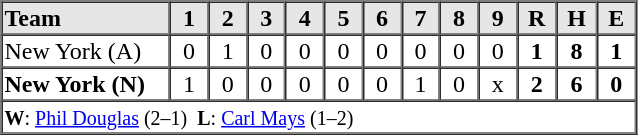<table border=1 cellspacing=0 width=425 style="margin-left:3em;">
<tr style="text-align:center; background-color:#e6e6e6;">
<th align=left width=125>Team</th>
<th width=25>1</th>
<th width=25>2</th>
<th width=25>3</th>
<th width=25>4</th>
<th width=25>5</th>
<th width=25>6</th>
<th width=25>7</th>
<th width=25>8</th>
<th width=25>9</th>
<th width=25>R</th>
<th width=25>H</th>
<th width=25>E</th>
</tr>
<tr style="text-align:center;">
<td align=left>New York (A)</td>
<td>0</td>
<td>1</td>
<td>0</td>
<td>0</td>
<td>0</td>
<td>0</td>
<td>0</td>
<td>0</td>
<td>0</td>
<td><strong>1</strong></td>
<td><strong>8</strong></td>
<td><strong>1</strong></td>
</tr>
<tr style="text-align:center;">
<td align=left><strong>New York (N)</strong></td>
<td>1</td>
<td>0</td>
<td>0</td>
<td>0</td>
<td>0</td>
<td>0</td>
<td>1</td>
<td>0</td>
<td>x</td>
<td><strong>2</strong></td>
<td><strong>6</strong></td>
<td><strong>0</strong></td>
</tr>
<tr style="text-align:left;">
<td colspan=13><small><strong>W</strong>: <a href='#'>Phil Douglas</a> (2–1)  <strong>L</strong>: <a href='#'>Carl Mays</a> (1–2)</small></td>
</tr>
</table>
